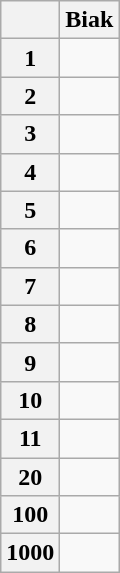<table class="wikitable">
<tr>
<th></th>
<th>Biak</th>
</tr>
<tr>
<th>1</th>
<td></td>
</tr>
<tr>
<th>2</th>
<td></td>
</tr>
<tr>
<th>3</th>
<td></td>
</tr>
<tr>
<th>4</th>
<td></td>
</tr>
<tr>
<th>5</th>
<td></td>
</tr>
<tr>
<th>6</th>
<td></td>
</tr>
<tr>
<th>7</th>
<td></td>
</tr>
<tr>
<th>8</th>
<td></td>
</tr>
<tr>
<th>9</th>
<td></td>
</tr>
<tr>
<th>10</th>
<td></td>
</tr>
<tr>
<th>11</th>
<td></td>
</tr>
<tr>
<th>20</th>
<td></td>
</tr>
<tr>
<th>100</th>
<td></td>
</tr>
<tr>
<th>1000</th>
<td></td>
</tr>
</table>
